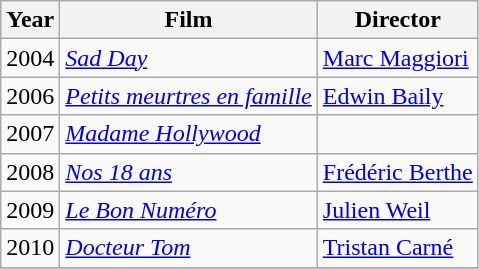<table class="wikitable">
<tr>
<th>Year</th>
<th>Film</th>
<th>Director</th>
</tr>
<tr>
<td>2004</td>
<td><em><a href='#'>Sad Day</a></em></td>
<td><a href='#'>Marc Maggiori</a></td>
</tr>
<tr>
<td>2006</td>
<td><em><a href='#'>Petits meurtres en famille</a></em></td>
<td><a href='#'>Edwin Baily</a></td>
</tr>
<tr>
<td>2007</td>
<td><em><a href='#'>Madame Hollywood</a></em></td>
<td></td>
</tr>
<tr>
<td>2008</td>
<td><em><a href='#'>Nos 18 ans</a></em></td>
<td><a href='#'>Frédéric Berthe</a></td>
</tr>
<tr>
<td>2009</td>
<td><em><a href='#'>Le Bon Numéro</a></em></td>
<td><a href='#'>Julien Weil</a></td>
</tr>
<tr>
<td>2010</td>
<td><em><a href='#'>Docteur Tom</a></em></td>
<td><a href='#'>Tristan Carné</a></td>
</tr>
<tr>
</tr>
</table>
